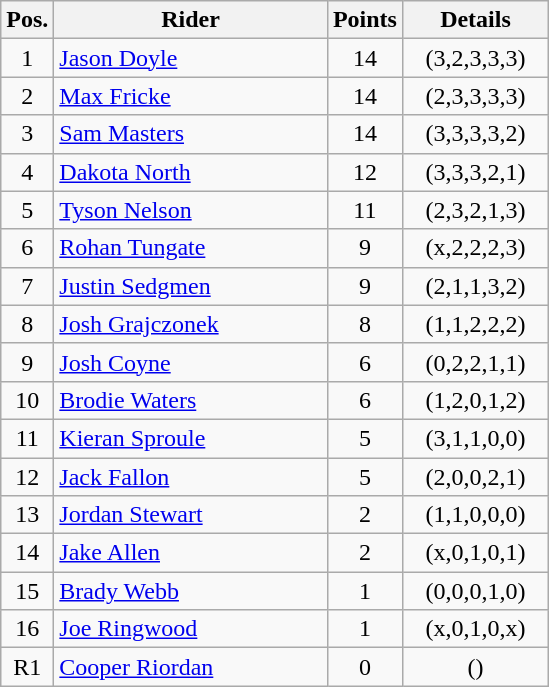<table class=wikitable>
<tr>
<th width=25px>Pos.</th>
<th width=175px>Rider</th>
<th width=40px>Points</th>
<th width=90px>Details</th>
</tr>
<tr align=center >
<td>1</td>
<td align=left><a href='#'>Jason Doyle</a></td>
<td>14</td>
<td>(3,2,3,3,3)</td>
</tr>
<tr align=center >
<td>2</td>
<td align=left><a href='#'>Max Fricke</a></td>
<td>14</td>
<td>(2,3,3,3,3)</td>
</tr>
<tr align=center >
<td>3</td>
<td align=left><a href='#'>Sam Masters</a></td>
<td>14</td>
<td>(3,3,3,3,2)</td>
</tr>
<tr align=center >
<td>4</td>
<td align=left><a href='#'>Dakota North</a></td>
<td>12</td>
<td>(3,3,3,2,1)</td>
</tr>
<tr align=center >
<td>5</td>
<td align=left><a href='#'>Tyson Nelson</a></td>
<td>11</td>
<td>(2,3,2,1,3)</td>
</tr>
<tr align=center >
<td>6</td>
<td align=left><a href='#'>Rohan Tungate</a></td>
<td>9</td>
<td>(x,2,2,2,3)</td>
</tr>
<tr align=center >
<td>7</td>
<td align=left><a href='#'>Justin Sedgmen</a></td>
<td>9</td>
<td>(2,1,1,3,2)</td>
</tr>
<tr align=center>
<td>8</td>
<td align=left><a href='#'>Josh Grajczonek</a></td>
<td>8</td>
<td>(1,1,2,2,2)</td>
</tr>
<tr align=center>
<td>9</td>
<td align=left><a href='#'>Josh Coyne</a></td>
<td>6</td>
<td>(0,2,2,1,1)</td>
</tr>
<tr align=center>
<td>10</td>
<td align=left><a href='#'>Brodie Waters</a></td>
<td>6</td>
<td>(1,2,0,1,2)</td>
</tr>
<tr align=center>
<td>11</td>
<td align=left><a href='#'>Kieran Sproule</a></td>
<td>5</td>
<td>(3,1,1,0,0)</td>
</tr>
<tr align=center>
<td>12</td>
<td align=left><a href='#'>Jack Fallon</a></td>
<td>5</td>
<td>(2,0,0,2,1)</td>
</tr>
<tr align=center>
<td>13</td>
<td align=left><a href='#'>Jordan Stewart</a></td>
<td>2</td>
<td>(1,1,0,0,0)</td>
</tr>
<tr align=center>
<td>14</td>
<td align=left><a href='#'>Jake Allen</a></td>
<td>2</td>
<td>(x,0,1,0,1)</td>
</tr>
<tr align=center>
<td>15</td>
<td align=left><a href='#'>Brady Webb</a></td>
<td>1</td>
<td>(0,0,0,1,0)</td>
</tr>
<tr align=center>
<td>16</td>
<td align=left><a href='#'>Joe Ringwood</a></td>
<td>1</td>
<td>(x,0,1,0,x)</td>
</tr>
<tr align=center>
<td>R1</td>
<td align=left><a href='#'>Cooper Riordan</a></td>
<td>0</td>
<td>()</td>
</tr>
</table>
